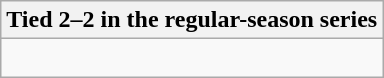<table class="wikitable collapsible collapsed">
<tr>
<th>Tied 2–2 in the regular-season series</th>
</tr>
<tr>
<td><br>


</td>
</tr>
</table>
